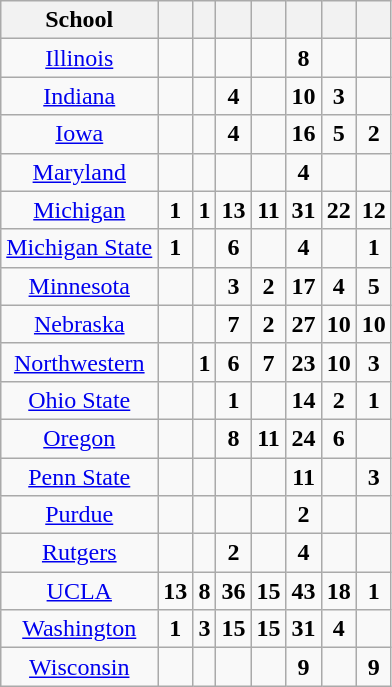<table class="wikitable sortable" style="text-align: center;">
<tr>
<th>School</th>
<th data-sort-type="number" scope="col"></th>
<th data-sort-type="number" scope="col"></th>
<th data-sort-type="number" scope="col"></th>
<th data-sort-type="number" scope="col"></th>
<th data-sort-type="number" scope="col"></th>
<th data-sort-type="number" scope="col"></th>
<th data-sort-type="number" scope="col"></th>
</tr>
<tr>
<td><a href='#'>Illinois</a></td>
<td></td>
<td></td>
<td></td>
<td></td>
<td><strong>8</strong><br></td>
<td></td>
<td></td>
</tr>
<tr>
<td><a href='#'>Indiana</a></td>
<td></td>
<td></td>
<td><strong>4</strong><br></td>
<td></td>
<td><strong>10</strong><br></td>
<td><strong>3</strong><br></td>
<td></td>
</tr>
<tr>
<td><a href='#'>Iowa</a></td>
<td></td>
<td></td>
<td><strong>4</strong><br></td>
<td></td>
<td><strong>16</strong><br></td>
<td><strong>5</strong><br></td>
<td><strong>2</strong><br></td>
</tr>
<tr>
<td><a href='#'>Maryland</a></td>
<td></td>
<td></td>
<td></td>
<td></td>
<td><strong>4</strong><br></td>
<td></td>
<td></td>
</tr>
<tr>
<td><a href='#'>Michigan</a></td>
<td><strong>1</strong><br></td>
<td><strong>1</strong><br></td>
<td><strong>13</strong><br></td>
<td><strong>11</strong><br></td>
<td><strong>31</strong><br></td>
<td><strong>22</strong><br></td>
<td><strong>12</strong><br></td>
</tr>
<tr>
<td><a href='#'>Michigan State</a></td>
<td><strong>1</strong><br></td>
<td></td>
<td><strong>6</strong><br></td>
<td></td>
<td><strong>4</strong><br></td>
<td></td>
<td><strong>1</strong><br></td>
</tr>
<tr>
<td><a href='#'>Minnesota</a></td>
<td></td>
<td></td>
<td><strong>3</strong><br></td>
<td><strong>2</strong><br></td>
<td><strong>17</strong><br></td>
<td><strong>4</strong><br></td>
<td><strong>5</strong><br></td>
</tr>
<tr>
<td><a href='#'>Nebraska</a></td>
<td></td>
<td></td>
<td><strong>7</strong><br></td>
<td><strong>2</strong><br></td>
<td><strong>27</strong><br></td>
<td><strong>10</strong><br></td>
<td><strong>10</strong><br></td>
</tr>
<tr>
<td><a href='#'>Northwestern</a></td>
<td></td>
<td><strong>1</strong><br></td>
<td><strong>6</strong><br></td>
<td><strong>7</strong><br></td>
<td><strong>23</strong><br></td>
<td><strong>10</strong><br></td>
<td><strong>3</strong><br></td>
</tr>
<tr>
<td><a href='#'>Ohio State</a></td>
<td></td>
<td></td>
<td><strong>1</strong><br></td>
<td></td>
<td><strong>14</strong><br></td>
<td><strong>2</strong><br></td>
<td><strong>1</strong><br></td>
</tr>
<tr>
<td><a href='#'>Oregon</a></td>
<td></td>
<td></td>
<td><strong>8</strong><br></td>
<td><strong>11</strong><br></td>
<td><strong>24</strong><br></td>
<td><strong>6</strong><br></td>
<td></td>
</tr>
<tr>
<td><a href='#'>Penn State</a></td>
<td></td>
<td></td>
<td></td>
<td></td>
<td><strong>11</strong><br></td>
<td></td>
<td><strong>3</strong><br></td>
</tr>
<tr>
<td><a href='#'>Purdue</a></td>
<td></td>
<td></td>
<td></td>
<td></td>
<td><strong>2</strong><br></td>
<td></td>
<td></td>
</tr>
<tr>
<td><a href='#'>Rutgers</a></td>
<td></td>
<td></td>
<td><strong>2</strong><br></td>
<td></td>
<td><strong>4</strong><br></td>
<td></td>
<td></td>
</tr>
<tr>
<td><a href='#'>UCLA</a></td>
<td><strong>13</strong><br></td>
<td><strong>8</strong><br></td>
<td><strong>36</strong><br></td>
<td><strong>15</strong><br></td>
<td><strong>43</strong><br></td>
<td><strong>18</strong><br></td>
<td><strong>1</strong><br></td>
</tr>
<tr>
<td><a href='#'>Washington</a></td>
<td><strong>1</strong><br></td>
<td><strong>3</strong><br></td>
<td><strong>15</strong><br></td>
<td><strong>15</strong><br></td>
<td><strong>31</strong><br></td>
<td><strong>4</strong><br></td>
<td></td>
</tr>
<tr>
<td><a href='#'>Wisconsin</a></td>
<td></td>
<td></td>
<td></td>
<td></td>
<td><strong>9</strong><br></td>
<td></td>
<td><strong>9</strong><br></td>
</tr>
</table>
